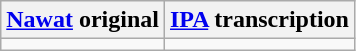<table class="wikitable">
<tr>
<th><a href='#'>Nawat</a> original</th>
<th><a href='#'>IPA</a> transcription</th>
</tr>
<tr style="vertical-align:top; text-align:center; white-space:nowrap;">
<td></td>
<td></td>
</tr>
</table>
